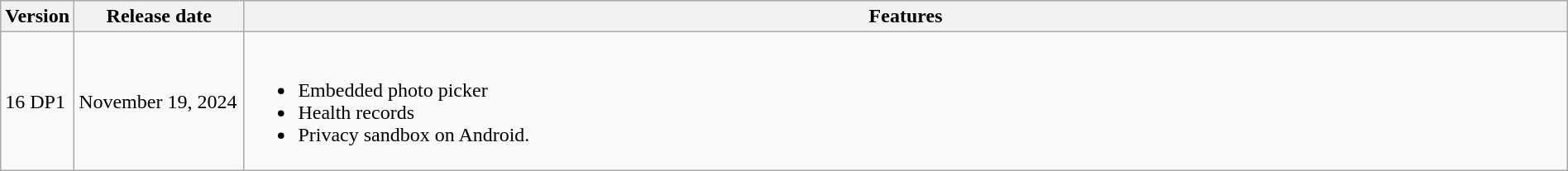<table class="wikitable" style="width:100%;">
<tr>
<th style="width:2%;">Version</th>
<th style="width:11%;">Release date</th>
<th style="width:87%;">Features</th>
</tr>
<tr>
<td>16 DP1</td>
<td>November 19, 2024</td>
<td><br><ul><li>Embedded photo picker</li><li>Health records</li><li>Privacy sandbox on Android.</li></ul></td>
</tr>
</table>
